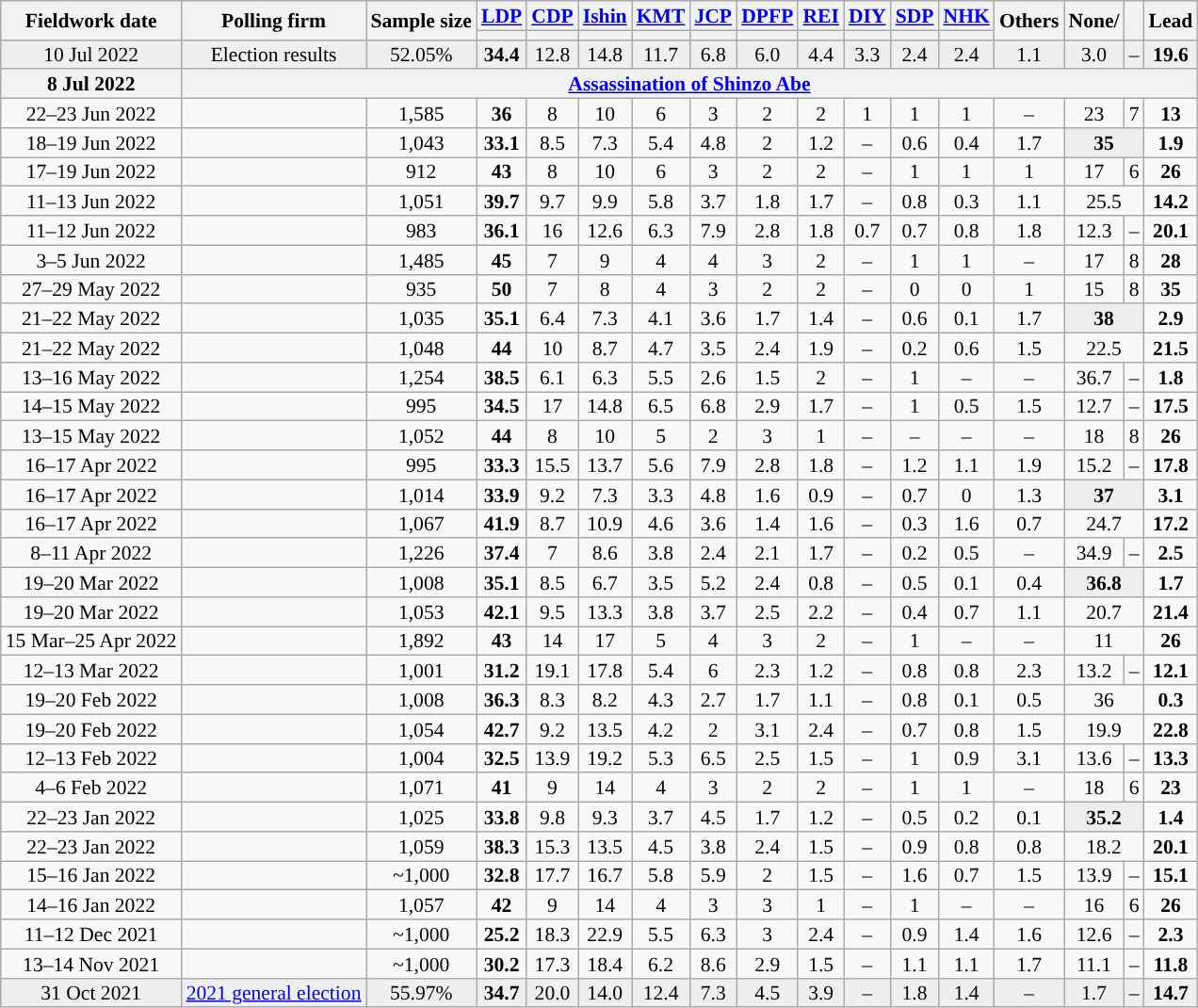<table class="wikitable mw-datatable sortable mw-collapsible" style="text-align:center;font-size:90%;line-height:14px;">
<tr>
<th rowspan="2" class="unsortable">Fieldwork date</th>
<th rowspan="2" class="unsortable">Polling firm</th>
<th rowspan="2" class="unsortable">Sample size</th>
<th class="unsortable"><a href='#'>LDP</a></th>
<th class="unsortable"><a href='#'>CDP</a></th>
<th class="unsortable"><a href='#'>Ishin</a></th>
<th class="unsortable"><a href='#'>KMT</a></th>
<th class="unsortable"><a href='#'>JCP</a></th>
<th class="unsortable"><a href='#'>DPFP</a></th>
<th class="unsortable"><a href='#'>REI</a></th>
<th class="unsortable"><a href='#'>DIY</a></th>
<th class="unsortable"><a href='#'>SDP</a></th>
<th class="unsortable"><a href='#'>NHK</a></th>
<th rowspan="2" class="unsortable">Others</th>
<th rowspan="2" class="unsortable">None/</th>
<th rowspan="2" class="unsortable"></th>
<th rowspan="2" class="unsortable">Lead</th>
</tr>
<tr>
<th style="background:"></th>
<th style="background:"></th>
<th style="background:"></th>
<th style="background:"></th>
<th style="background:"></th>
<th style="background:"></th>
<th style="background:"></th>
<th style="background:"></th>
<th style="background:"></th>
<th style="background:"></th>
</tr>
<tr style="background:#EFEFEF;">
<td data-sort-value="2021-10-31">10 Jul 2022</td>
<td>Election results</td>
<td>52.05%</td>
<td><strong>34.4</strong></td>
<td>12.8</td>
<td>14.8</td>
<td>11.7</td>
<td>6.8</td>
<td>6.0</td>
<td>4.4</td>
<td>3.3</td>
<td>2.4</td>
<td>2.4</td>
<td>1.1</td>
<td>3.0</td>
<td>–</td>
<td style="background:"><strong>19.6</strong></td>
</tr>
<tr>
<th>8 Jul 2022</th>
<th colspan="16"><a href='#'>Assassination of Shinzo Abe</a></th>
</tr>
<tr>
<td>22–23 Jun 2022</td>
<td></td>
<td>1,585</td>
<td><strong>36</strong></td>
<td>8</td>
<td>10</td>
<td>6</td>
<td>3</td>
<td>2</td>
<td>2</td>
<td>1</td>
<td>1</td>
<td>1</td>
<td>–</td>
<td>23</td>
<td>7</td>
<td style="background:"><strong>13</strong></td>
</tr>
<tr>
<td>18–19 Jun 2022</td>
<td></td>
<td>1,043</td>
<td><strong>33.1</strong></td>
<td>8.5</td>
<td>7.3</td>
<td>5.4</td>
<td>4.8</td>
<td>2</td>
<td>1.2</td>
<td>–</td>
<td>0.6</td>
<td>0.4</td>
<td>1.7</td>
<td colspan="2" style="background:#EEEEEE;"><strong>35</strong></td>
<td style="background:"><strong>1.9</strong></td>
</tr>
<tr>
<td>17–19 Jun 2022</td>
<td></td>
<td>912</td>
<td><strong>43</strong></td>
<td>8</td>
<td>10</td>
<td>6</td>
<td>3</td>
<td>2</td>
<td>2</td>
<td>–</td>
<td>1</td>
<td>1</td>
<td>1</td>
<td>17</td>
<td>6</td>
<td style="background:"><strong>26</strong></td>
</tr>
<tr>
<td>11–13 Jun 2022</td>
<td></td>
<td>1,051</td>
<td><strong>39.7</strong></td>
<td>9.7</td>
<td>9.9</td>
<td>5.8</td>
<td>3.7</td>
<td>1.8</td>
<td>1.7</td>
<td>–</td>
<td>0.8</td>
<td>0.3</td>
<td>1.1</td>
<td colspan="2">25.5</td>
<td style="background:"><strong>14.2</strong></td>
</tr>
<tr>
<td>11–12 Jun 2022</td>
<td></td>
<td>983</td>
<td><strong>36.1</strong></td>
<td>16</td>
<td>12.6</td>
<td>6.3</td>
<td>7.9</td>
<td>2.8</td>
<td>1.8</td>
<td>0.7</td>
<td>0.7</td>
<td>0.8</td>
<td>1.8</td>
<td>12.3</td>
<td>–</td>
<td style="background:"><strong>20.1</strong></td>
</tr>
<tr>
<td>3–5 Jun 2022</td>
<td></td>
<td>1,485</td>
<td><strong>45</strong></td>
<td>7</td>
<td>9</td>
<td>4</td>
<td>4</td>
<td>3</td>
<td>2</td>
<td>–</td>
<td>1</td>
<td>1</td>
<td>–</td>
<td>17</td>
<td>8</td>
<td style="background:"><strong>28</strong></td>
</tr>
<tr>
<td>27–29 May 2022</td>
<td></td>
<td>935</td>
<td><strong>50</strong></td>
<td>7</td>
<td>8</td>
<td>4</td>
<td>3</td>
<td>2</td>
<td>2</td>
<td>–</td>
<td>0</td>
<td>0</td>
<td>1</td>
<td>15</td>
<td>8</td>
<td style="background:"><strong>35</strong></td>
</tr>
<tr>
<td>21–22 May 2022</td>
<td></td>
<td>1,035</td>
<td><strong>35.1</strong></td>
<td>6.4</td>
<td>7.3</td>
<td>4.1</td>
<td>3.6</td>
<td>1.7</td>
<td>1.4</td>
<td>–</td>
<td>0.6</td>
<td>0.1</td>
<td>1.7</td>
<td colspan="2" style="background:#EEEEEE;"><strong>38</strong></td>
<td style="background:"><strong>2.9</strong></td>
</tr>
<tr>
<td>21–22 May 2022</td>
<td></td>
<td>1,048</td>
<td><strong>44</strong></td>
<td>10</td>
<td>8.7</td>
<td>4.7</td>
<td>3.5</td>
<td>2.4</td>
<td>1.9</td>
<td>–</td>
<td>0.2</td>
<td>0.6</td>
<td>1.5</td>
<td colspan="2">22.5</td>
<td style="background:"><strong>21.5</strong></td>
</tr>
<tr>
<td>13–16 May 2022</td>
<td></td>
<td>1,254</td>
<td><strong>38.5</strong></td>
<td>6.1</td>
<td>6.3</td>
<td>5.5</td>
<td>2.6</td>
<td>1.5</td>
<td>2</td>
<td>–</td>
<td>1</td>
<td>–</td>
<td>–</td>
<td>36.7</td>
<td>–</td>
<td style="background:"><strong>1.8</strong></td>
</tr>
<tr>
<td>14–15 May 2022</td>
<td></td>
<td>995</td>
<td><strong>34.5</strong></td>
<td>17</td>
<td>14.8</td>
<td>6.5</td>
<td>6.8</td>
<td>2.9</td>
<td>1.7</td>
<td>–</td>
<td>1</td>
<td>0.5</td>
<td>1.5</td>
<td>12.7</td>
<td>–</td>
<td style="background:"><strong>17.5</strong></td>
</tr>
<tr>
<td>13–15 May 2022</td>
<td></td>
<td>1,052</td>
<td><strong>44</strong></td>
<td>8</td>
<td>10</td>
<td>5</td>
<td>2</td>
<td>3</td>
<td>1</td>
<td>–</td>
<td>–</td>
<td>–</td>
<td>–</td>
<td>18</td>
<td>8</td>
<td style="background:"><strong>26</strong></td>
</tr>
<tr>
<td>16–17 Apr 2022</td>
<td></td>
<td>995</td>
<td><strong>33.3</strong></td>
<td>15.5</td>
<td>13.7</td>
<td>5.6</td>
<td>7.9</td>
<td>2.8</td>
<td>1.8</td>
<td>–</td>
<td>1.2</td>
<td>1.1</td>
<td>1.9</td>
<td>15.2</td>
<td>–</td>
<td style="background:"><strong>17.8</strong></td>
</tr>
<tr>
<td>16–17 Apr 2022</td>
<td></td>
<td>1,014</td>
<td><strong>33.9</strong></td>
<td>9.2</td>
<td>7.3</td>
<td>3.3</td>
<td>4.8</td>
<td>1.6</td>
<td>0.9</td>
<td>–</td>
<td>0.7</td>
<td>0</td>
<td>1.3</td>
<td colspan="2" style="background:#EEEEEE;"><strong>37</strong></td>
<td style="background:"><strong>3.1</strong></td>
</tr>
<tr>
<td>16–17 Apr 2022</td>
<td></td>
<td>1,067</td>
<td><strong>41.9</strong></td>
<td>8.7</td>
<td>10.9</td>
<td>4.6</td>
<td>3.6</td>
<td>1.4</td>
<td>1.6</td>
<td>–</td>
<td>0.3</td>
<td>1.6</td>
<td>0.7</td>
<td colspan="2">24.7</td>
<td style="background:"><strong>17.2</strong></td>
</tr>
<tr>
<td>8–11 Apr 2022</td>
<td></td>
<td>1,226</td>
<td><strong>37.4</strong></td>
<td>7</td>
<td>8.6</td>
<td>3.8</td>
<td>2.4</td>
<td>2.1</td>
<td>1.7</td>
<td>–</td>
<td>0.2</td>
<td>0.5</td>
<td>–</td>
<td>34.9</td>
<td>–</td>
<td style="background:"><strong>2.5</strong></td>
</tr>
<tr>
<td>19–20 Mar 2022</td>
<td></td>
<td>1,008</td>
<td><strong>35.1</strong></td>
<td>8.5</td>
<td>6.7</td>
<td>3.5</td>
<td>5.2</td>
<td>2.4</td>
<td>0.8</td>
<td>–</td>
<td>0.5</td>
<td>0.1</td>
<td>0.4</td>
<td colspan="2" style="background:#EEEEEE;"><strong>36.8</strong></td>
<td style="background:"><strong>1.7</strong></td>
</tr>
<tr>
<td>19–20 Mar 2022</td>
<td></td>
<td>1,053</td>
<td><strong>42.1</strong></td>
<td>9.5</td>
<td>13.3</td>
<td>3.8</td>
<td>3.7</td>
<td>2.5</td>
<td>2.2</td>
<td>–</td>
<td>0.4</td>
<td>0.7</td>
<td>1.1</td>
<td colspan="2">20.7</td>
<td style="background:"><strong>21.4</strong></td>
</tr>
<tr>
<td>15 Mar–25 Apr 2022</td>
<td></td>
<td>1,892</td>
<td><strong>43</strong></td>
<td>14</td>
<td>17</td>
<td>5</td>
<td>4</td>
<td>3</td>
<td>2</td>
<td>–</td>
<td>1</td>
<td>–</td>
<td>–</td>
<td colspan="2">11</td>
<td style="background:"><strong>26</strong></td>
</tr>
<tr>
<td>12–13 Mar 2022</td>
<td></td>
<td>1,001</td>
<td><strong>31.2</strong></td>
<td>19.1</td>
<td>17.8</td>
<td>5.4</td>
<td>6</td>
<td>2.3</td>
<td>1.2</td>
<td>–</td>
<td>0.8</td>
<td>0.8</td>
<td>2.3</td>
<td>13.2</td>
<td>–</td>
<td style="background:"><strong>12.1</strong></td>
</tr>
<tr>
<td>19–20 Feb 2022</td>
<td></td>
<td>1,008</td>
<td><strong>36.3</strong></td>
<td>8.3</td>
<td>8.2</td>
<td>4.3</td>
<td>2.7</td>
<td>1.7</td>
<td>1.1</td>
<td>–</td>
<td>0.8</td>
<td>0.1</td>
<td>0.5</td>
<td colspan="2">36</td>
<td style="background:"><strong>0.3</strong></td>
</tr>
<tr>
<td>19–20 Feb 2022</td>
<td></td>
<td>1,054</td>
<td><strong>42.7</strong></td>
<td>9.2</td>
<td>13.5</td>
<td>4.2</td>
<td>2</td>
<td>3.1</td>
<td>2.4</td>
<td>–</td>
<td>0.7</td>
<td>0.8</td>
<td>1.5</td>
<td colspan="2">19.9</td>
<td style="background:"><strong>22.8</strong></td>
</tr>
<tr>
<td>12–13 Feb 2022</td>
<td></td>
<td>1,004</td>
<td><strong>32.5</strong></td>
<td>13.9</td>
<td>19.2</td>
<td>5.3</td>
<td>6.5</td>
<td>2.5</td>
<td>1.5</td>
<td>–</td>
<td>1</td>
<td>0.9</td>
<td>3.1</td>
<td>13.6</td>
<td>–</td>
<td style="background:"><strong>13.3</strong></td>
</tr>
<tr>
<td>4–6 Feb 2022</td>
<td></td>
<td>1,071</td>
<td><strong>41</strong></td>
<td>9</td>
<td>14</td>
<td>4</td>
<td>3</td>
<td>2</td>
<td>2</td>
<td>–</td>
<td>1</td>
<td>1</td>
<td>–</td>
<td>18</td>
<td>6</td>
<td style="background:"><strong>23</strong></td>
</tr>
<tr>
<td>22–23 Jan 2022</td>
<td></td>
<td>1,025</td>
<td><strong>33.8</strong></td>
<td>9.8</td>
<td>9.3</td>
<td>3.7</td>
<td>4.5</td>
<td>1.7</td>
<td>1.2</td>
<td>–</td>
<td>0.5</td>
<td>0.2</td>
<td>0.1</td>
<td colspan="2" style="background:#EEEEEE;"><strong>35.2</strong></td>
<td style="background:"><strong>1.4</strong></td>
</tr>
<tr>
<td>22–23 Jan 2022</td>
<td></td>
<td>1,059</td>
<td><strong>38.3</strong></td>
<td>15.3</td>
<td>13.5</td>
<td>4.5</td>
<td>3.8</td>
<td>2.4</td>
<td>1.5</td>
<td>–</td>
<td>0.9</td>
<td>0.8</td>
<td>0.8</td>
<td colspan="2">18.2</td>
<td style="background:"><strong>20.1</strong></td>
</tr>
<tr>
<td>15–16 Jan 2022</td>
<td></td>
<td>~1,000</td>
<td><strong>32.8</strong></td>
<td>17.7</td>
<td>16.7</td>
<td>5.8</td>
<td>5.9</td>
<td>2</td>
<td>1.5</td>
<td>–</td>
<td>1.6</td>
<td>0.7</td>
<td>1.5</td>
<td>13.9</td>
<td>–</td>
<td style="background:"><strong>15.1</strong></td>
</tr>
<tr>
<td>14–16 Jan 2022</td>
<td></td>
<td>1,057</td>
<td><strong>42</strong></td>
<td>9</td>
<td>14</td>
<td>4</td>
<td>3</td>
<td>3</td>
<td>1</td>
<td>–</td>
<td>1</td>
<td>–</td>
<td>–</td>
<td>16</td>
<td>6</td>
<td style="background:"><strong>26</strong></td>
</tr>
<tr>
<td>11–12 Dec 2021</td>
<td></td>
<td>~1,000</td>
<td><strong>25.2</strong></td>
<td>18.3</td>
<td>22.9</td>
<td>5.5</td>
<td>6.3</td>
<td>3</td>
<td>2.4</td>
<td>–</td>
<td>0.9</td>
<td>1.4</td>
<td>1.6</td>
<td>12.6</td>
<td>–</td>
<td style="background:"><strong>2.3</strong></td>
</tr>
<tr>
<td>13–14 Nov 2021</td>
<td></td>
<td>~1,000</td>
<td><strong>30.2</strong></td>
<td>17.3</td>
<td>18.4</td>
<td>6.2</td>
<td>8.6</td>
<td>2.9</td>
<td>1.5</td>
<td>–</td>
<td>1.1</td>
<td>1.1</td>
<td>1.7</td>
<td>11.1</td>
<td>–</td>
<td style="background:"><strong>11.8</strong></td>
</tr>
<tr style="background:#EFEFEF;">
<td data-sort-value="2021-10-31">31 Oct 2021</td>
<td><a href='#'>2021 general election</a></td>
<td>55.97%</td>
<td><strong>34.7</strong></td>
<td>20.0</td>
<td>14.0</td>
<td>12.4</td>
<td>7.3</td>
<td>4.5</td>
<td>3.9</td>
<td>–</td>
<td>1.8</td>
<td>1.4</td>
<td>–</td>
<td>1.7</td>
<td>–</td>
<td style="background:"><strong>14.7</strong></td>
</tr>
</table>
